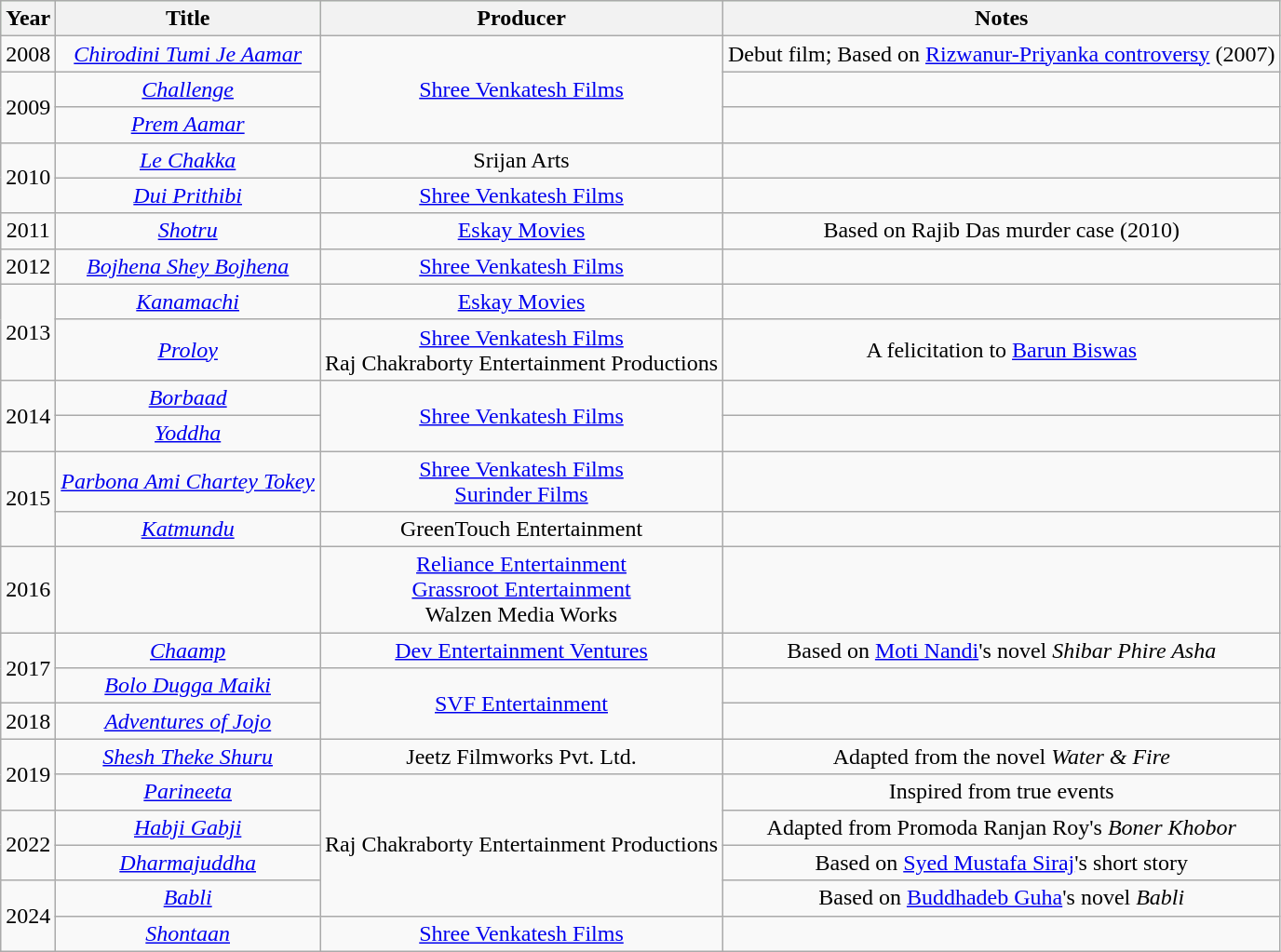<table class="wikitable" style=" text-align:center">
<tr style="background:#cfc; text-align:center;">
<th>Year</th>
<th>Title</th>
<th>Producer</th>
<th>Notes</th>
</tr>
<tr>
<td>2008</td>
<td><em><a href='#'>Chirodini Tumi Je Aamar</a></em></td>
<td rowspan="3"><a href='#'>Shree Venkatesh Films</a></td>
<td>Debut film; Based on <a href='#'>Rizwanur-Priyanka controversy</a> (2007)</td>
</tr>
<tr>
<td rowspan="2">2009</td>
<td><em><a href='#'>Challenge</a></em></td>
<td></td>
</tr>
<tr>
<td><em><a href='#'>Prem Aamar</a></em></td>
<td></td>
</tr>
<tr>
<td rowspan="2">2010</td>
<td><em><a href='#'>Le Chakka</a></em></td>
<td>Srijan Arts</td>
<td></td>
</tr>
<tr>
<td><em><a href='#'>Dui Prithibi</a></em></td>
<td><a href='#'>Shree Venkatesh Films</a></td>
<td></td>
</tr>
<tr>
<td>2011</td>
<td><em><a href='#'>Shotru</a></em></td>
<td><a href='#'>Eskay Movies</a></td>
<td>Based on Rajib Das murder case (2010)</td>
</tr>
<tr>
<td>2012</td>
<td><em><a href='#'>Bojhena Shey Bojhena</a></em></td>
<td><a href='#'>Shree Venkatesh Films</a></td>
<td></td>
</tr>
<tr>
<td rowspan="2">2013</td>
<td><em><a href='#'>Kanamachi</a></em></td>
<td><a href='#'>Eskay Movies</a></td>
<td></td>
</tr>
<tr>
<td><em><a href='#'>Proloy</a></em></td>
<td><a href='#'>Shree Venkatesh Films</a><br>Raj Chakraborty Entertainment Productions</td>
<td>A felicitation to <a href='#'>Barun Biswas</a></td>
</tr>
<tr>
<td rowspan="2">2014</td>
<td><em><a href='#'>Borbaad</a></em></td>
<td rowspan="2"><a href='#'>Shree Venkatesh Films</a></td>
<td></td>
</tr>
<tr>
<td><em><a href='#'>Yoddha</a></em></td>
<td></td>
</tr>
<tr>
<td rowspan="2">2015</td>
<td><em><a href='#'>Parbona Ami Chartey Tokey</a></em></td>
<td><a href='#'>Shree Venkatesh Films</a><br><a href='#'>Surinder Films</a></td>
<td></td>
</tr>
<tr>
<td><em><a href='#'>Katmundu</a></em></td>
<td>GreenTouch Entertainment</td>
<td></td>
</tr>
<tr>
<td>2016</td>
<td></td>
<td><a href='#'>Reliance Entertainment</a><br><a href='#'>Grassroot Entertainment</a><br>Walzen Media Works</td>
<td></td>
</tr>
<tr>
<td rowspan="2">2017</td>
<td><em><a href='#'>Chaamp</a></em></td>
<td><a href='#'>Dev Entertainment Ventures</a></td>
<td>Based on <a href='#'>Moti Nandi</a>'s novel <em>Shibar Phire Asha</em></td>
</tr>
<tr>
<td><em><a href='#'>Bolo Dugga Maiki</a></em></td>
<td rowspan="2"><a href='#'>SVF Entertainment</a></td>
<td></td>
</tr>
<tr>
<td>2018</td>
<td><em><a href='#'>Adventures of Jojo</a></em></td>
<td></td>
</tr>
<tr>
<td rowspan="2">2019</td>
<td><em><a href='#'>Shesh Theke Shuru</a></em></td>
<td>Jeetz Filmworks Pvt. Ltd.</td>
<td>Adapted from the novel <em>Water & Fire</em></td>
</tr>
<tr>
<td><em><a href='#'>Parineeta</a></em></td>
<td rowspan="4">Raj Chakraborty Entertainment Productions</td>
<td>Inspired from true events</td>
</tr>
<tr>
<td rowspan="2">2022</td>
<td><em><a href='#'>Habji Gabji</a></em></td>
<td>Adapted from Promoda Ranjan Roy's <em>Boner Khobor</em></td>
</tr>
<tr>
<td><em><a href='#'>Dharmajuddha</a></em></td>
<td>Based on <a href='#'>Syed Mustafa Siraj</a>'s short story</td>
</tr>
<tr>
<td rowspan="2">2024</td>
<td><em><a href='#'>Babli</a></em></td>
<td>Based on <a href='#'>Buddhadeb Guha</a>'s novel <em>Babli</em></td>
</tr>
<tr>
<td><em><a href='#'>Shontaan</a></em></td>
<td><a href='#'>Shree Venkatesh Films</a></td>
<td></td>
</tr>
</table>
